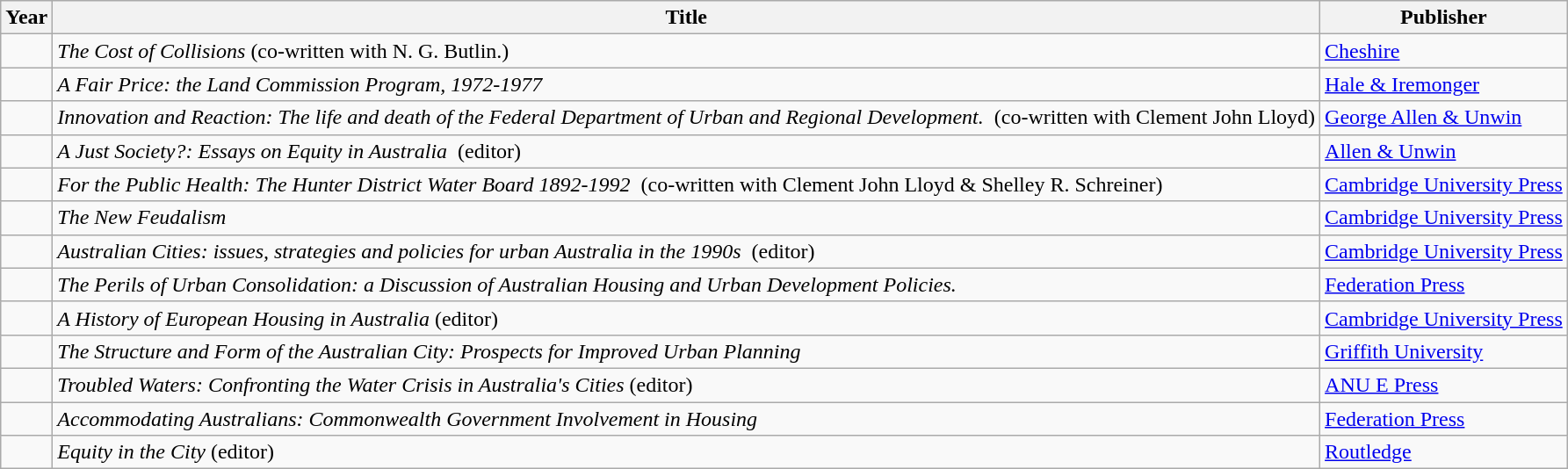<table class="wikitable sortable">
<tr>
<th>Year</th>
<th>Title</th>
<th>Publisher</th>
</tr>
<tr>
<td></td>
<td><em>The Cost of Collisions</em> (co-written with N. G. Butlin.) </td>
<td><a href='#'>Cheshire</a></td>
</tr>
<tr>
<td></td>
<td><em>A Fair Price: the Land Commission Program, 1972-1977</em>  </td>
<td><a href='#'>Hale & Iremonger</a></td>
</tr>
<tr>
<td></td>
<td><em>Innovation and Reaction: The life and death of the Federal Department of Urban and Regional Development.</em>  (co-written with Clement John Lloyd) </td>
<td><a href='#'>George Allen & Unwin</a></td>
</tr>
<tr>
<td></td>
<td><em>A Just Society?: Essays on Equity in Australia</em>  (editor) </td>
<td><a href='#'>Allen & Unwin</a></td>
</tr>
<tr>
<td></td>
<td><em>For the Public Health: The Hunter District Water Board 1892-1992</em>  (co-written with Clement John Lloyd & Shelley R. Schreiner) </td>
<td><a href='#'>Cambridge University Press</a></td>
</tr>
<tr>
<td></td>
<td><em>The New Feudalism</em></td>
<td><a href='#'>Cambridge University Press</a></td>
</tr>
<tr>
<td></td>
<td><em>Australian Cities: issues, strategies and policies for urban Australia in the 1990s</em>  (editor) </td>
<td><a href='#'>Cambridge University Press</a></td>
</tr>
<tr>
<td></td>
<td><em>The Perils of Urban Consolidation: a Discussion of Australian Housing and Urban Development Policies.</em> </td>
<td><a href='#'>Federation Press</a></td>
</tr>
<tr>
<td></td>
<td><em>A History of European Housing in Australia</em> (editor) </td>
<td><a href='#'>Cambridge University Press</a></td>
</tr>
<tr>
<td></td>
<td><em>The Structure and Form of the Australian City: Prospects for Improved Urban Planning</em> </td>
<td><a href='#'>Griffith University</a></td>
</tr>
<tr>
<td></td>
<td><em>Troubled Waters: Confronting the Water Crisis in Australia's Cities</em> (editor) </td>
<td><a href='#'>ANU E Press</a></td>
</tr>
<tr>
<td></td>
<td><em>Accommodating Australians: Commonwealth Government Involvement in Housing</em> </td>
<td><a href='#'>Federation Press</a></td>
</tr>
<tr>
<td></td>
<td><em>Equity in the City</em> (editor) </td>
<td><a href='#'>Routledge</a></td>
</tr>
</table>
